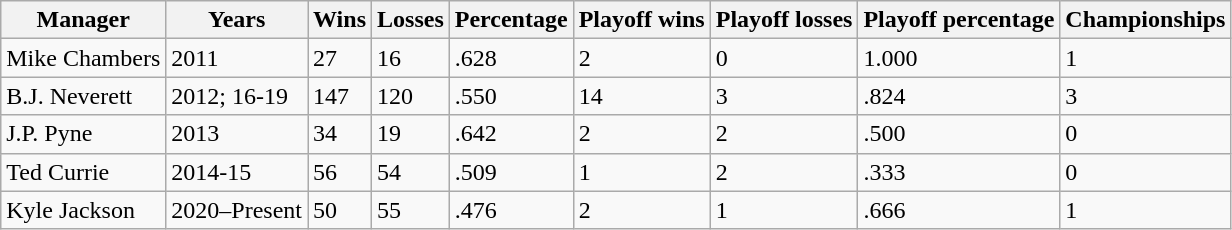<table class="wikitable">
<tr>
<th>Manager</th>
<th>Years</th>
<th>Wins</th>
<th>Losses</th>
<th>Percentage</th>
<th>Playoff wins</th>
<th>Playoff losses</th>
<th>Playoff percentage</th>
<th>Championships</th>
</tr>
<tr>
<td>Mike Chambers</td>
<td>2011</td>
<td>27</td>
<td>16</td>
<td>.628</td>
<td>2</td>
<td>0</td>
<td>1.000</td>
<td>1</td>
</tr>
<tr>
<td>B.J. Neverett</td>
<td>2012; 16-19</td>
<td>147</td>
<td>120</td>
<td>.550</td>
<td>14</td>
<td>3</td>
<td>.824</td>
<td>3</td>
</tr>
<tr>
<td>J.P. Pyne</td>
<td>2013</td>
<td>34</td>
<td>19</td>
<td>.642</td>
<td>2</td>
<td>2</td>
<td>.500</td>
<td>0</td>
</tr>
<tr>
<td>Ted Currie</td>
<td>2014-15</td>
<td>56</td>
<td>54</td>
<td>.509</td>
<td>1</td>
<td>2</td>
<td>.333</td>
<td>0</td>
</tr>
<tr>
<td>Kyle Jackson</td>
<td>2020–Present</td>
<td>50</td>
<td>55</td>
<td>.476</td>
<td>2</td>
<td>1</td>
<td>.666</td>
<td>1</td>
</tr>
</table>
